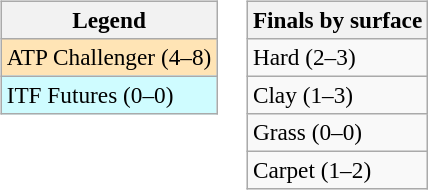<table>
<tr valign=top>
<td><br><table class=wikitable style=font-size:97%>
<tr>
<th>Legend</th>
</tr>
<tr bgcolor=moccasin>
<td>ATP Challenger (4–8)</td>
</tr>
<tr bgcolor=cffcff>
<td>ITF Futures (0–0)</td>
</tr>
</table>
</td>
<td><br><table class=wikitable style=font-size:97%>
<tr>
<th>Finals by surface</th>
</tr>
<tr>
<td>Hard (2–3)</td>
</tr>
<tr>
<td>Clay (1–3)</td>
</tr>
<tr>
<td>Grass (0–0)</td>
</tr>
<tr>
<td>Carpet (1–2)</td>
</tr>
</table>
</td>
</tr>
</table>
